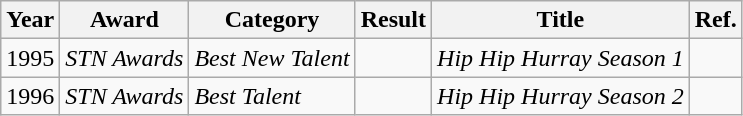<table class="wikitable">
<tr>
<th>Year</th>
<th>Award</th>
<th>Category</th>
<th>Result</th>
<th>Title</th>
<th>Ref.</th>
</tr>
<tr>
<td>1995</td>
<td><em>STN Awards</em></td>
<td><em>Best New Talent</em></td>
<td></td>
<td><em>Hip Hip Hurray Season 1</em></td>
<td></td>
</tr>
<tr>
<td>1996</td>
<td><em>STN Awards</em></td>
<td><em>Best Talent</em></td>
<td></td>
<td><em>Hip Hip Hurray Season 2</em></td>
<td></td>
</tr>
</table>
